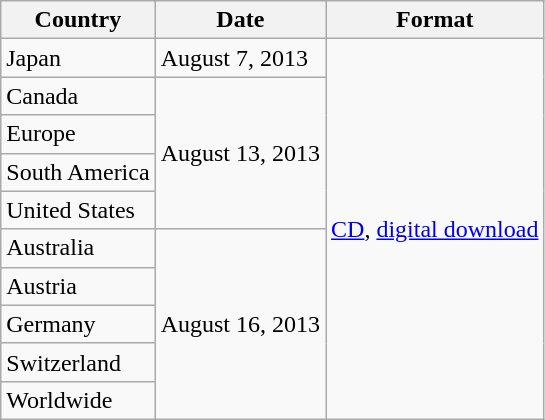<table class="wikitable plainrowheaders" border="1">
<tr>
<th scope="col">Country</th>
<th scope="col">Date</th>
<th scope="col">Format</th>
</tr>
<tr>
<td>Japan</td>
<td>August 7, 2013</td>
<td !scope="row" rowspan="10"><a href='#'>CD</a>, <a href='#'>digital download</a></td>
</tr>
<tr>
<td>Canada</td>
<td !scope="row" rowspan="4">August 13, 2013</td>
</tr>
<tr>
<td>Europe</td>
</tr>
<tr>
<td>South America</td>
</tr>
<tr>
<td>United States</td>
</tr>
<tr>
<td>Australia</td>
<td !scope="row" rowspan="6">August 16, 2013</td>
</tr>
<tr>
<td>Austria</td>
</tr>
<tr>
<td>Germany</td>
</tr>
<tr>
<td>Switzerland</td>
</tr>
<tr>
<td>Worldwide</td>
</tr>
</table>
